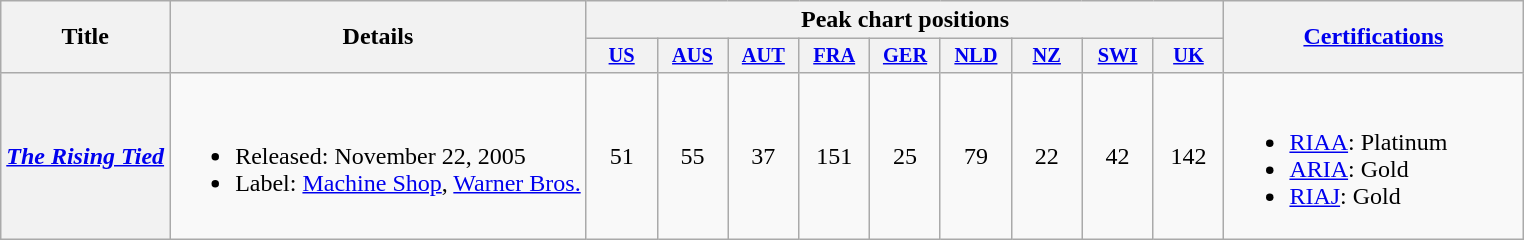<table class="wikitable plainrowheaders">
<tr>
<th scope="col" rowspan="2">Title</th>
<th scope="col" rowspan="2">Details</th>
<th scope="col" colspan="9">Peak chart positions</th>
<th scope="col" rowspan="2" style="width:12em"><a href='#'>Certifications</a></th>
</tr>
<tr>
<th style="width:3em;font-size:85%"><a href='#'>US</a><br></th>
<th style="width:3em;font-size:85%"><a href='#'>AUS</a><br></th>
<th style="width:3em;font-size:85%"><a href='#'>AUT</a><br></th>
<th style="width:3em;font-size:85%"><a href='#'>FRA</a><br></th>
<th style="width:3em;font-size:85%"><a href='#'>GER</a><br></th>
<th style="width:3em;font-size:85%"><a href='#'>NLD</a><br></th>
<th style="width:3em;font-size:85%"><a href='#'>NZ</a><br></th>
<th style="width:3em;font-size:85%"><a href='#'>SWI</a><br></th>
<th style="width:3em;font-size:85%"><a href='#'>UK</a><br></th>
</tr>
<tr>
<th scope="row"><em><a href='#'>The Rising Tied</a></em></th>
<td><br><ul><li>Released: November 22, 2005</li><li>Label: <a href='#'>Machine Shop</a>, <a href='#'>Warner Bros.</a></li></ul></td>
<td align="center">51</td>
<td align="center">55</td>
<td align="center">37</td>
<td align="center">151</td>
<td align="center">25</td>
<td align="center">79</td>
<td align="center">22</td>
<td align="center">42</td>
<td align="center">142</td>
<td><br><ul><li><a href='#'>RIAA</a>: Platinum</li><li><a href='#'>ARIA</a>: Gold</li><li><a href='#'>RIAJ</a>: Gold</li></ul></td>
</tr>
</table>
